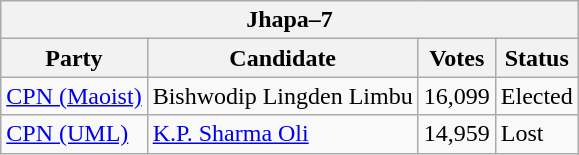<table class="wikitable">
<tr>
<th colspan="4">Jhapa–7</th>
</tr>
<tr>
<th>Party</th>
<th>Candidate</th>
<th>Votes</th>
<th>Status</th>
</tr>
<tr>
<td><a href='#'>CPN (Maoist)</a></td>
<td>Bishwodip Lingden Limbu</td>
<td>16,099</td>
<td>Elected</td>
</tr>
<tr>
<td><a href='#'>CPN (UML)</a></td>
<td><a href='#'>K.P. Sharma Oli</a></td>
<td>14,959</td>
<td>Lost</td>
</tr>
</table>
